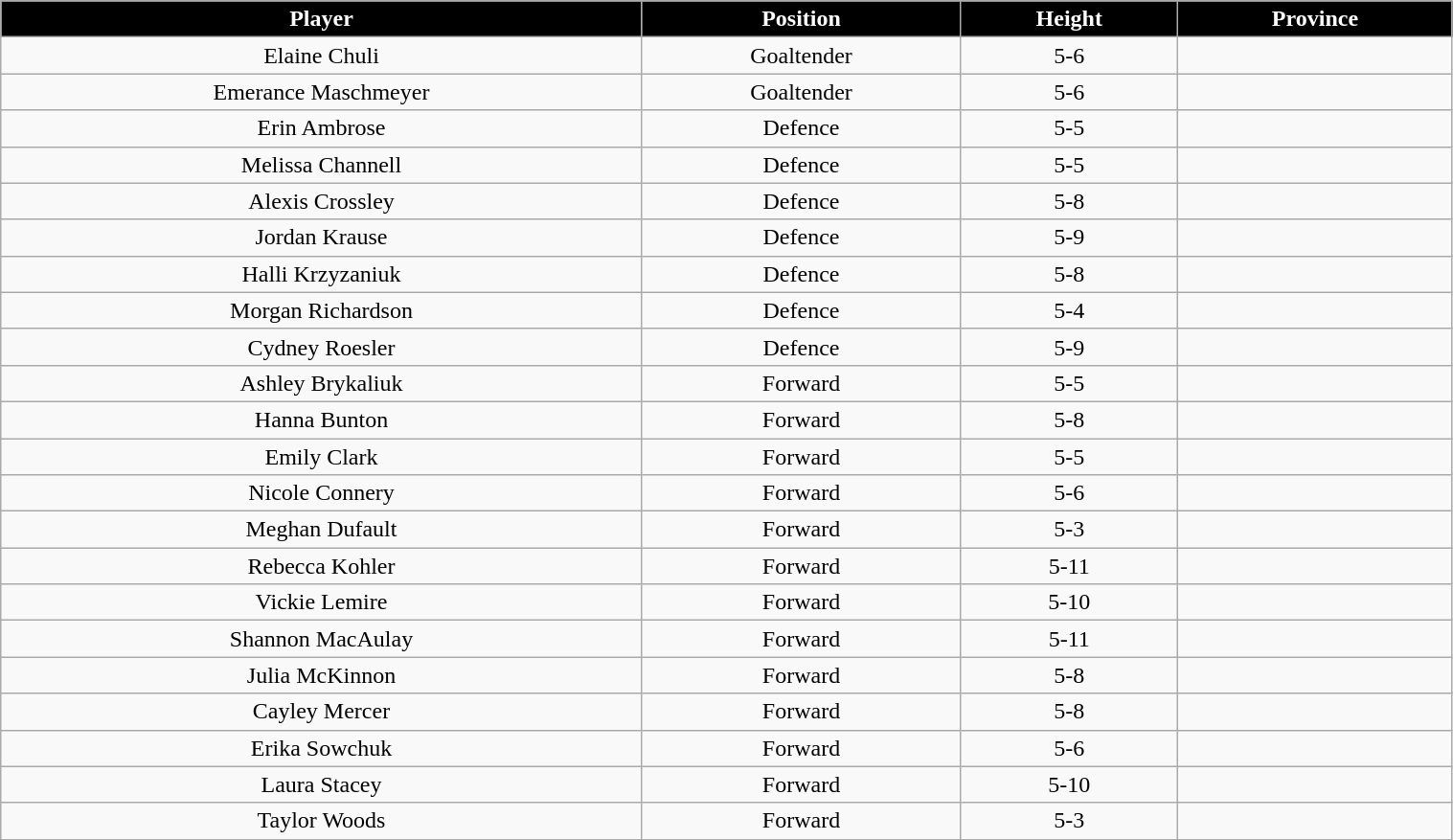<table class="wikitable" style="width:80%;">
<tr style="text-align:center; background:black; color:#fff;">
<td><strong>Player</strong></td>
<td><strong>Position</strong></td>
<td><strong>Height</strong></td>
<td><strong>Province</strong></td>
</tr>
<tr style="text-align:center;" bgcolor="">
<td>Elaine Chuli</td>
<td>Goaltender</td>
<td>5-6</td>
<td></td>
</tr>
<tr style="text-align:center;" bgcolor="">
<td>Emerance Maschmeyer</td>
<td>Goaltender</td>
<td>5-6</td>
<td></td>
</tr>
<tr style="text-align:center;" bgcolor="">
<td>Erin Ambrose</td>
<td>Defence</td>
<td>5-5</td>
<td></td>
</tr>
<tr style="text-align:center;" bgcolor="">
<td>Melissa Channell</td>
<td>Defence</td>
<td>5-5</td>
<td></td>
</tr>
<tr style="text-align:center;" bgcolor="">
<td>Alexis Crossley</td>
<td>Defence</td>
<td>5-8</td>
<td></td>
</tr>
<tr style="text-align:center;" bgcolor="">
<td>Jordan Krause</td>
<td>Defence</td>
<td>5-9</td>
<td></td>
</tr>
<tr style="text-align:center;" bgcolor="">
<td>Halli Krzyzaniuk</td>
<td>Defence</td>
<td>5-8</td>
<td></td>
</tr>
<tr style="text-align:center;" bgcolor="">
<td>Morgan Richardson</td>
<td>Defence</td>
<td>5-4</td>
<td></td>
</tr>
<tr style="text-align:center;" bgcolor="">
<td>Cydney Roesler</td>
<td>Defence</td>
<td>5-9</td>
<td></td>
</tr>
<tr style="text-align:center;" bgcolor="">
<td>Ashley Brykaliuk</td>
<td>Forward</td>
<td>5-5</td>
<td></td>
</tr>
<tr style="text-align:center;" bgcolor="">
<td>Hanna Bunton</td>
<td>Forward</td>
<td>5-8</td>
<td></td>
</tr>
<tr style="text-align:center;" bgcolor="">
<td>Emily Clark</td>
<td>Forward</td>
<td>5-5</td>
<td></td>
</tr>
<tr style="text-align:center;" bgcolor="">
<td>Nicole Connery</td>
<td>Forward</td>
<td>5-6</td>
<td></td>
</tr>
<tr style="text-align:center;" bgcolor="">
<td>Meghan Dufault</td>
<td>Forward</td>
<td>5-3</td>
<td></td>
</tr>
<tr style="text-align:center;" bgcolor="">
<td>Rebecca Kohler</td>
<td>Forward</td>
<td>5-11</td>
<td></td>
</tr>
<tr style="text-align:center;" bgcolor="">
<td>Vickie Lemire</td>
<td>Forward</td>
<td>5-10</td>
<td></td>
</tr>
<tr style="text-align:center;" bgcolor="">
<td>Shannon MacAulay</td>
<td>Forward</td>
<td>5-11</td>
<td></td>
</tr>
<tr style="text-align:center;" bgcolor="">
<td>Julia McKinnon</td>
<td>Forward</td>
<td>5-8</td>
<td></td>
</tr>
<tr style="text-align:center;" bgcolor="">
<td>Cayley Mercer</td>
<td>Forward</td>
<td>5-8</td>
<td></td>
</tr>
<tr style="text-align:center;" bgcolor="">
<td>Erika Sowchuk</td>
<td>Forward</td>
<td>5-6</td>
<td></td>
</tr>
<tr style="text-align:center;" bgcolor="">
<td>Laura Stacey</td>
<td>Forward</td>
<td>5-10</td>
<td></td>
</tr>
<tr style="text-align:center;" bgcolor="">
<td>Taylor Woods</td>
<td>Forward</td>
<td>5-3</td>
<td></td>
</tr>
</table>
